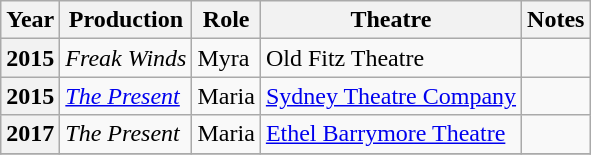<table class="wikitable sortable plainrowheaders">
<tr>
<th scope="col">Year</th>
<th scope="col">Production</th>
<th scope="col">Role</th>
<th scope="col">Theatre</th>
<th scope="col" class="unsortable">Notes</th>
</tr>
<tr>
<th scope="row">2015</th>
<td><em>Freak Winds</em></td>
<td>Myra</td>
<td>Old Fitz Theatre</td>
<td></td>
</tr>
<tr>
<th scope="row">2015</th>
<td><em><a href='#'>The Present</a></em></td>
<td>Maria</td>
<td><a href='#'>Sydney Theatre Company</a></td>
<td></td>
</tr>
<tr>
<th scope="row">2017</th>
<td><em>The Present</em></td>
<td>Maria</td>
<td><a href='#'>Ethel Barrymore Theatre</a></td>
<td></td>
</tr>
<tr>
</tr>
</table>
